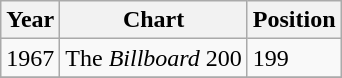<table class="wikitable">
<tr>
<th>Year</th>
<th>Chart</th>
<th>Position</th>
</tr>
<tr>
<td>1967</td>
<td>The <em>Billboard</em> 200</td>
<td>199</td>
</tr>
<tr>
</tr>
</table>
